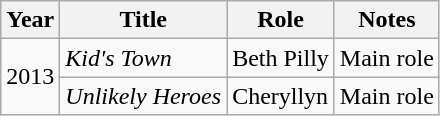<table class="wikitable sortable">
<tr>
<th>Year</th>
<th>Title</th>
<th>Role</th>
<th class="unsortable">Notes</th>
</tr>
<tr>
<td rowspan="2">2013</td>
<td><em>Kid's Town</em></td>
<td>Beth Pilly</td>
<td>Main role</td>
</tr>
<tr>
<td><em>Unlikely Heroes</em></td>
<td>Cheryllyn</td>
<td>Main role</td>
</tr>
</table>
